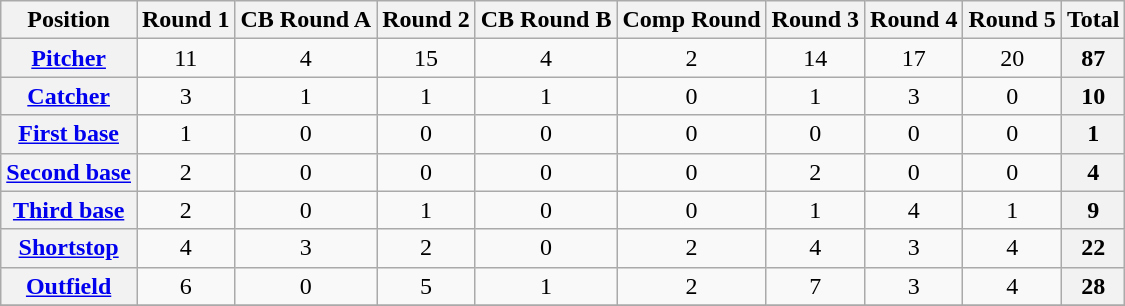<table class="wikitable sortable" style="text-align:center">
<tr>
<th>Position</th>
<th>Round 1</th>
<th>CB Round A</th>
<th>Round 2</th>
<th>CB Round B</th>
<th>Comp Round</th>
<th>Round 3</th>
<th>Round 4</th>
<th>Round 5</th>
<th>Total</th>
</tr>
<tr>
<th><a href='#'>Pitcher</a></th>
<td>11</td>
<td>4</td>
<td>15</td>
<td>4</td>
<td>2</td>
<td>14</td>
<td>17</td>
<td>20</td>
<td style="background:#f2f2f2;text-align:center"><strong>87</strong></td>
</tr>
<tr>
<th><a href='#'>Catcher</a></th>
<td>3</td>
<td>1</td>
<td>1</td>
<td>1</td>
<td>0</td>
<td>1</td>
<td>3</td>
<td>0</td>
<td style="background:#f2f2f2;text-align:center"><strong>10</strong></td>
</tr>
<tr>
<th><a href='#'>First base</a></th>
<td>1</td>
<td>0</td>
<td>0</td>
<td>0</td>
<td>0</td>
<td>0</td>
<td>0</td>
<td>0</td>
<td style="background:#f2f2f2;text-align:center"><strong>1</strong></td>
</tr>
<tr>
<th><a href='#'>Second base</a></th>
<td>2</td>
<td>0</td>
<td>0</td>
<td>0</td>
<td>0</td>
<td>2</td>
<td>0</td>
<td>0</td>
<td style="background:#f2f2f2;text-align:center"><strong>4</strong></td>
</tr>
<tr>
<th><a href='#'>Third base</a></th>
<td>2</td>
<td>0</td>
<td>1</td>
<td>0</td>
<td>0</td>
<td>1</td>
<td>4</td>
<td>1</td>
<td style="background:#f2f2f2;text-align:center"><strong>9</strong></td>
</tr>
<tr>
<th><a href='#'>Shortstop</a></th>
<td>4</td>
<td>3</td>
<td>2</td>
<td>0</td>
<td>2</td>
<td>4</td>
<td>3</td>
<td>4</td>
<td style="background:#f2f2f2;text-align:center"><strong>22</strong></td>
</tr>
<tr>
<th><a href='#'>Outfield</a></th>
<td>6</td>
<td>0</td>
<td>5</td>
<td>1</td>
<td>2</td>
<td>7</td>
<td>3</td>
<td>4</td>
<td style="background:#f2f2f2;text-align:center"><strong>28</strong></td>
</tr>
<tr>
</tr>
</table>
